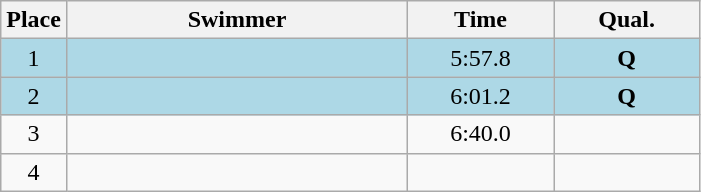<table class=wikitable style="text-align:center">
<tr>
<th>Place</th>
<th width=220>Swimmer</th>
<th width=90>Time</th>
<th width=90>Qual.</th>
</tr>
<tr bgcolor=lightblue>
<td>1</td>
<td align=left></td>
<td>5:57.8</td>
<td><strong>Q</strong></td>
</tr>
<tr bgcolor=lightblue>
<td>2</td>
<td align=left></td>
<td>6:01.2</td>
<td><strong>Q</strong></td>
</tr>
<tr>
<td>3</td>
<td align=left></td>
<td>6:40.0</td>
<td></td>
</tr>
<tr>
<td>4</td>
<td align=left></td>
<td></td>
<td></td>
</tr>
</table>
